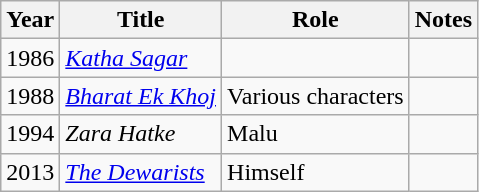<table class="wikitable plainrowheaders sortable">
<tr>
<th scope="col">Year</th>
<th scope="col">Title</th>
<th scope="col">Role</th>
<th scope="col" class="unsortable">Notes</th>
</tr>
<tr>
<td>1986</td>
<td><em><a href='#'>Katha Sagar</a></em></td>
<td></td>
</tr>
<tr>
<td>1988</td>
<td><em><a href='#'>Bharat Ek Khoj</a></em></td>
<td>Various characters</td>
<td></td>
</tr>
<tr>
<td>1994</td>
<td><em>Zara Hatke</em> </td>
<td>Malu</td>
<td></td>
</tr>
<tr>
<td>2013</td>
<td><em><a href='#'>The Dewarists</a></em></td>
<td>Himself</td>
<td></td>
</tr>
</table>
